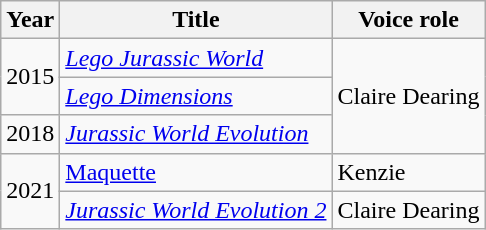<table class="wikitable sortable">
<tr>
<th>Year</th>
<th>Title</th>
<th>Voice role</th>
</tr>
<tr>
<td rowspan=2>2015</td>
<td><em><a href='#'>Lego Jurassic World</a></em></td>
<td rowspan=3>Claire Dearing</td>
</tr>
<tr>
<td><em><a href='#'>Lego Dimensions</a></em></td>
</tr>
<tr>
<td>2018</td>
<td><em><a href='#'>Jurassic World Evolution</a></em></td>
</tr>
<tr>
<td rowspan=2>2021</td>
<td><em><a href='#'></em>Maquette<em></a></em></td>
<td>Kenzie</td>
</tr>
<tr>
<td><em><a href='#'>Jurassic World Evolution 2</a></em></td>
<td>Claire Dearing</td>
</tr>
</table>
